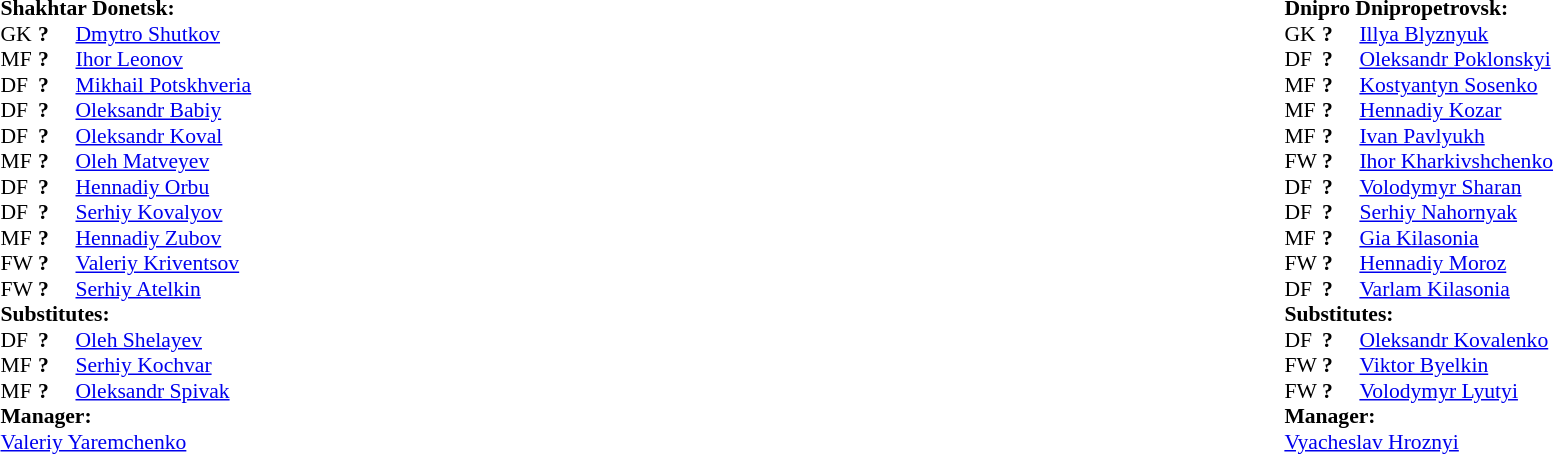<table style="width:100%;">
<tr>
<td style="vertical-align:top; width:50%;"><br><table style="font-size: 90%" cellspacing="0" cellpadding="0">
<tr>
<td colspan="4"><strong>Shakhtar Donetsk:</strong></td>
</tr>
<tr>
<th width="25"></th>
<th width="25"></th>
</tr>
<tr>
<td>GK</td>
<td><strong>?</strong></td>
<td> <a href='#'>Dmytro Shutkov</a></td>
</tr>
<tr>
<td>MF</td>
<td><strong>?</strong></td>
<td> <a href='#'>Ihor Leonov</a></td>
</tr>
<tr>
<td>DF</td>
<td><strong>?</strong></td>
<td> <a href='#'>Mikhail Potskhveria</a></td>
<td></td>
</tr>
<tr>
<td>DF</td>
<td><strong>?</strong></td>
<td> <a href='#'>Oleksandr Babiy</a></td>
</tr>
<tr>
<td>DF</td>
<td><strong>?</strong></td>
<td> <a href='#'>Oleksandr Koval</a></td>
<td></td>
</tr>
<tr>
<td>MF</td>
<td><strong>?</strong></td>
<td> <a href='#'>Oleh Matveyev</a></td>
<td></td>
</tr>
<tr>
<td>DF</td>
<td><strong>?</strong></td>
<td> <a href='#'>Hennadiy Orbu</a></td>
<td></td>
</tr>
<tr>
<td>DF</td>
<td><strong>?</strong></td>
<td> <a href='#'>Serhiy Kovalyov</a></td>
<td></td>
</tr>
<tr>
<td>MF</td>
<td><strong>?</strong></td>
<td> <a href='#'>Hennadiy Zubov</a></td>
<td></td>
</tr>
<tr>
<td>FW</td>
<td><strong>?</strong></td>
<td> <a href='#'>Valeriy Kriventsov</a></td>
</tr>
<tr>
<td>FW</td>
<td><strong>?</strong></td>
<td> <a href='#'>Serhiy Atelkin</a></td>
</tr>
<tr>
<td colspan=4><strong>Substitutes:</strong></td>
</tr>
<tr>
<td>DF</td>
<td><strong>?</strong></td>
<td> <a href='#'>Oleh Shelayev</a></td>
<td></td>
</tr>
<tr>
<td>MF</td>
<td><strong>?</strong></td>
<td> <a href='#'>Serhiy Kochvar</a></td>
<td></td>
</tr>
<tr>
<td>MF</td>
<td><strong>?</strong></td>
<td> <a href='#'>Oleksandr Spivak</a></td>
<td></td>
</tr>
<tr>
<td colspan=4><strong>Manager:</strong></td>
</tr>
<tr>
<td colspan="4"> <a href='#'>Valeriy Yaremchenko</a></td>
</tr>
</table>
</td>
<td valign="top"></td>
<td style="vertical-align:top; width:50%;"><br><table cellspacing="0" cellpadding="0" style="font-size:90%; margin:auto;">
<tr>
<td colspan="4"><strong>Dnipro Dnipropetrovsk:</strong></td>
</tr>
<tr>
<th width="25"></th>
<th width="25"></th>
</tr>
<tr>
<td>GK</td>
<td><strong>?</strong></td>
<td> <a href='#'>Illya Blyznyuk</a></td>
</tr>
<tr>
<td>DF</td>
<td><strong>?</strong></td>
<td> <a href='#'>Oleksandr Poklonskyi</a></td>
</tr>
<tr>
<td>MF</td>
<td><strong>?</strong></td>
<td> <a href='#'>Kostyantyn Sosenko</a></td>
</tr>
<tr>
<td>MF</td>
<td><strong>?</strong></td>
<td> <a href='#'>Hennadiy Kozar</a></td>
</tr>
<tr>
<td>MF</td>
<td><strong>?</strong></td>
<td> <a href='#'>Ivan Pavlyukh</a></td>
</tr>
<tr>
<td>FW</td>
<td><strong>?</strong></td>
<td> <a href='#'>Ihor Kharkivshchenko</a></td>
</tr>
<tr>
<td>DF</td>
<td><strong>?</strong></td>
<td> <a href='#'>Volodymyr Sharan</a></td>
<td></td>
</tr>
<tr>
<td>DF</td>
<td><strong>?</strong></td>
<td> <a href='#'>Serhiy Nahornyak</a></td>
</tr>
<tr>
<td>MF</td>
<td><strong>?</strong></td>
<td> <a href='#'>Gia Kilasonia</a></td>
<td></td>
</tr>
<tr>
<td>FW</td>
<td><strong>?</strong></td>
<td> <a href='#'>Hennadiy Moroz</a></td>
</tr>
<tr>
<td>DF</td>
<td><strong>?</strong></td>
<td> <a href='#'>Varlam Kilasonia</a></td>
<td></td>
</tr>
<tr>
<td colspan=4><strong>Substitutes:</strong></td>
</tr>
<tr>
<td>DF</td>
<td><strong>?</strong></td>
<td> <a href='#'>Oleksandr Kovalenko</a></td>
<td></td>
</tr>
<tr>
<td>FW</td>
<td><strong>?</strong></td>
<td> <a href='#'>Viktor Byelkin</a></td>
<td></td>
</tr>
<tr>
<td>FW</td>
<td><strong>?</strong></td>
<td> <a href='#'>Volodymyr Lyutyi</a></td>
<td></td>
</tr>
<tr>
<td colspan=4><strong>Manager:</strong></td>
</tr>
<tr>
<td colspan="4"> <a href='#'>Vyacheslav Hroznyi</a></td>
</tr>
</table>
</td>
</tr>
</table>
